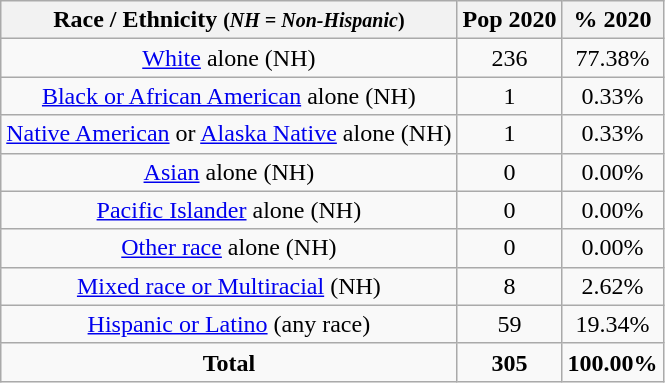<table class="wikitable" style="text-align:center;">
<tr>
<th>Race / Ethnicity <small>(<em>NH = Non-Hispanic</em>)</small></th>
<th>Pop 2020</th>
<th>% 2020</th>
</tr>
<tr>
<td><a href='#'>White</a> alone (NH)</td>
<td>236</td>
<td>77.38%</td>
</tr>
<tr>
<td><a href='#'>Black or African American</a> alone (NH)</td>
<td>1</td>
<td>0.33%</td>
</tr>
<tr>
<td><a href='#'>Native American</a> or <a href='#'>Alaska Native</a> alone (NH)</td>
<td>1</td>
<td>0.33%</td>
</tr>
<tr>
<td><a href='#'>Asian</a> alone (NH)</td>
<td>0</td>
<td>0.00%</td>
</tr>
<tr>
<td><a href='#'>Pacific Islander</a> alone (NH)</td>
<td>0</td>
<td>0.00%</td>
</tr>
<tr>
<td><a href='#'>Other race</a> alone (NH)</td>
<td>0</td>
<td>0.00%</td>
</tr>
<tr>
<td><a href='#'>Mixed race or Multiracial</a> (NH)</td>
<td>8</td>
<td>2.62%</td>
</tr>
<tr>
<td><a href='#'>Hispanic or Latino</a> (any race)</td>
<td>59</td>
<td>19.34%</td>
</tr>
<tr>
<td><strong>Total</strong></td>
<td><strong>305</strong></td>
<td><strong>100.00%</strong></td>
</tr>
</table>
